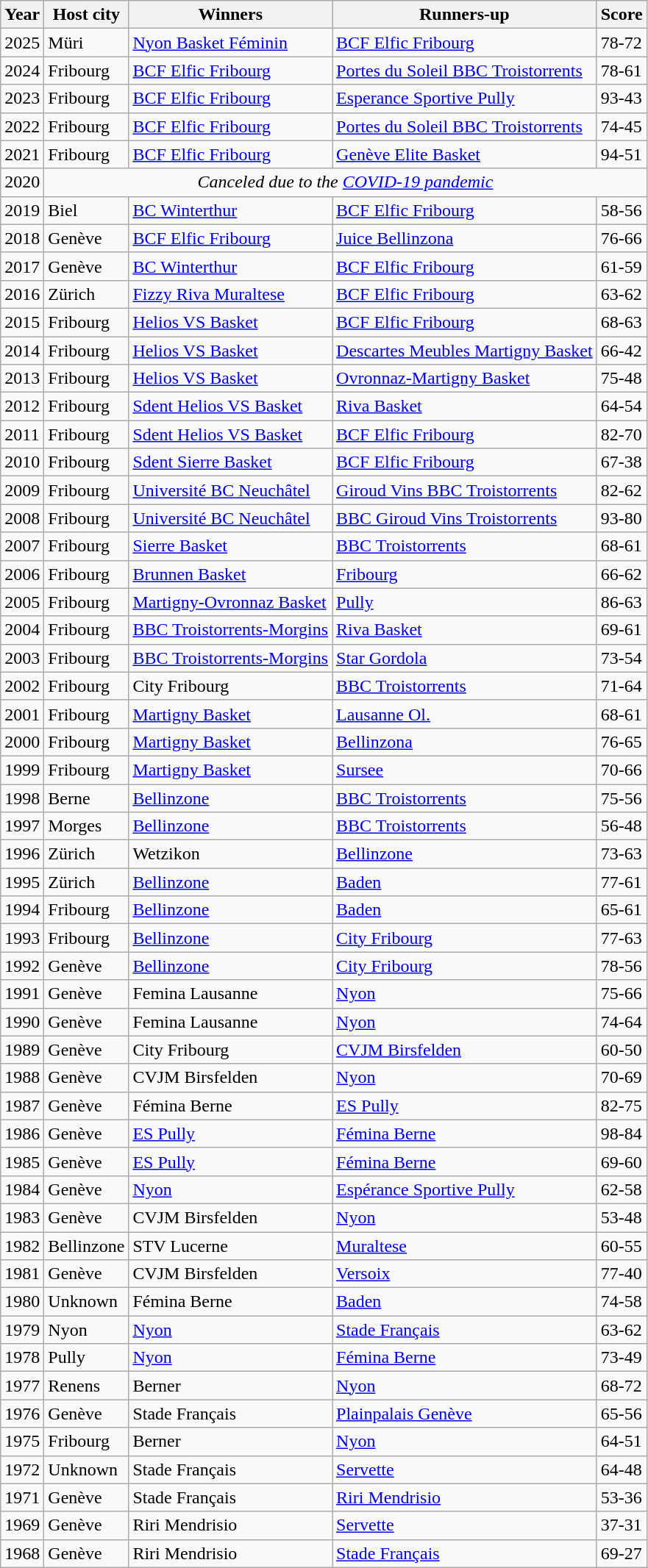<table class="wikitable">
<tr>
<th>Year</th>
<th>Host city</th>
<th>Winners</th>
<th>Runners-up</th>
<th>Score</th>
</tr>
<tr>
<td>2025</td>
<td>Müri</td>
<td><a href='#'>Nyon Basket Féminin</a></td>
<td><a href='#'>BCF Elfic Fribourg</a></td>
<td>78-72</td>
</tr>
<tr>
<td>2024</td>
<td>Fribourg</td>
<td><a href='#'>BCF Elfic Fribourg</a></td>
<td><a href='#'>Portes du Soleil BBC Troistorrents</a></td>
<td>78-61</td>
</tr>
<tr>
<td>2023</td>
<td>Fribourg</td>
<td><a href='#'>BCF Elfic Fribourg</a></td>
<td><a href='#'>Esperance Sportive Pully</a></td>
<td>93-43</td>
</tr>
<tr>
<td>2022</td>
<td>Fribourg</td>
<td><a href='#'>BCF Elfic Fribourg</a></td>
<td><a href='#'>Portes du Soleil BBC Troistorrents</a></td>
<td>74-45</td>
</tr>
<tr>
<td>2021</td>
<td>Fribourg</td>
<td><a href='#'>BCF Elfic Fribourg</a></td>
<td><a href='#'>Genève Elite Basket</a></td>
<td>94-51</td>
</tr>
<tr>
<td>2020</td>
<td colspan=4 style="text-align:center;"><em>Canceled due to the <a href='#'>COVID-19 pandemic</a></em></td>
</tr>
<tr>
<td>2019</td>
<td>Biel</td>
<td><a href='#'>BC Winterthur</a></td>
<td><a href='#'>BCF Elfic Fribourg</a></td>
<td>58-56</td>
</tr>
<tr>
<td>2018</td>
<td>Genève</td>
<td><a href='#'>BCF Elfic Fribourg</a></td>
<td><a href='#'>Juice Bellinzona</a></td>
<td>76-66</td>
</tr>
<tr>
<td>2017</td>
<td>Genève</td>
<td><a href='#'>BC Winterthur</a></td>
<td><a href='#'>BCF Elfic Fribourg</a></td>
<td>61-59</td>
</tr>
<tr>
<td>2016</td>
<td>Zürich</td>
<td><a href='#'>Fizzy Riva Muraltese</a></td>
<td><a href='#'>BCF Elfic Fribourg</a></td>
<td>63-62</td>
</tr>
<tr>
<td>2015</td>
<td>Fribourg</td>
<td><a href='#'>Helios VS Basket</a></td>
<td><a href='#'>BCF Elfic Fribourg</a></td>
<td>68-63</td>
</tr>
<tr>
<td>2014</td>
<td>Fribourg</td>
<td><a href='#'>Helios VS Basket</a></td>
<td><a href='#'>Descartes Meubles Martigny Basket</a></td>
<td>66-42</td>
</tr>
<tr>
<td>2013</td>
<td>Fribourg</td>
<td><a href='#'>Helios VS Basket</a></td>
<td><a href='#'>Ovronnaz-Martigny Basket</a></td>
<td>75-48</td>
</tr>
<tr>
<td>2012</td>
<td>Fribourg</td>
<td><a href='#'>Sdent Helios VS Basket</a></td>
<td><a href='#'>Riva Basket</a></td>
<td>64-54</td>
</tr>
<tr>
<td>2011</td>
<td>Fribourg</td>
<td><a href='#'>Sdent Helios VS Basket</a></td>
<td><a href='#'>BCF Elfic Fribourg</a></td>
<td>82-70</td>
</tr>
<tr>
<td>2010</td>
<td>Fribourg</td>
<td><a href='#'>Sdent Sierre Basket</a></td>
<td><a href='#'>BCF Elfic Fribourg</a></td>
<td>67-38</td>
</tr>
<tr>
<td>2009</td>
<td>Fribourg</td>
<td><a href='#'>Université BC Neuchâtel</a></td>
<td><a href='#'>Giroud Vins BBC Troistorrents</a></td>
<td>82-62</td>
</tr>
<tr>
<td>2008</td>
<td>Fribourg</td>
<td><a href='#'>Université BC Neuchâtel</a></td>
<td><a href='#'>BBC Giroud Vins Troistorrents</a></td>
<td>93-80</td>
</tr>
<tr>
<td>2007</td>
<td>Fribourg</td>
<td><a href='#'>Sierre Basket</a></td>
<td><a href='#'>BBC Troistorrents</a></td>
<td>68-61</td>
</tr>
<tr>
<td>2006</td>
<td>Fribourg</td>
<td><a href='#'>Brunnen Basket</a></td>
<td><a href='#'>Fribourg</a></td>
<td>66-62</td>
</tr>
<tr>
<td>2005</td>
<td>Fribourg</td>
<td><a href='#'>Martigny-Ovronnaz Basket</a></td>
<td><a href='#'>Pully</a></td>
<td>86-63</td>
</tr>
<tr>
<td>2004</td>
<td>Fribourg</td>
<td><a href='#'>BBC Troistorrents-Morgins</a></td>
<td><a href='#'>Riva Basket</a></td>
<td>69-61</td>
</tr>
<tr>
<td>2003</td>
<td>Fribourg</td>
<td><a href='#'>BBC Troistorrents-Morgins</a></td>
<td><a href='#'>Star Gordola</a></td>
<td>73-54</td>
</tr>
<tr>
<td>2002</td>
<td>Fribourg</td>
<td>City Fribourg</td>
<td><a href='#'>BBC Troistorrents</a></td>
<td>71-64</td>
</tr>
<tr>
<td>2001</td>
<td>Fribourg</td>
<td><a href='#'>Martigny Basket</a></td>
<td><a href='#'>Lausanne Ol.</a></td>
<td>68-61</td>
</tr>
<tr>
<td>2000</td>
<td>Fribourg</td>
<td><a href='#'>Martigny Basket</a></td>
<td><a href='#'>Bellinzona</a></td>
<td>76-65</td>
</tr>
<tr>
<td>1999</td>
<td>Fribourg</td>
<td><a href='#'>Martigny Basket</a></td>
<td><a href='#'>Sursee</a></td>
<td>70-66</td>
</tr>
<tr>
<td>1998</td>
<td>Berne</td>
<td><a href='#'>Bellinzone</a></td>
<td><a href='#'>BBC Troistorrents</a></td>
<td>75-56</td>
</tr>
<tr>
<td>1997</td>
<td>Morges</td>
<td><a href='#'>Bellinzone</a></td>
<td><a href='#'>BBC Troistorrents</a></td>
<td>56-48</td>
</tr>
<tr>
<td>1996</td>
<td>Zürich</td>
<td>Wetzikon</td>
<td><a href='#'>Bellinzone</a></td>
<td>73-63</td>
</tr>
<tr>
<td>1995</td>
<td>Zürich</td>
<td><a href='#'>Bellinzone</a></td>
<td><a href='#'>Baden</a></td>
<td>77-61</td>
</tr>
<tr>
<td>1994</td>
<td>Fribourg</td>
<td><a href='#'>Bellinzone</a></td>
<td><a href='#'>Baden</a></td>
<td>65-61</td>
</tr>
<tr>
<td>1993</td>
<td>Fribourg</td>
<td><a href='#'>Bellinzone</a></td>
<td><a href='#'>City Fribourg</a></td>
<td>77-63</td>
</tr>
<tr>
<td>1992</td>
<td>Genève</td>
<td><a href='#'>Bellinzone</a></td>
<td><a href='#'>City Fribourg</a></td>
<td>78-56</td>
</tr>
<tr>
<td>1991</td>
<td>Genève</td>
<td>Femina Lausanne</td>
<td><a href='#'>Nyon</a></td>
<td>75-66</td>
</tr>
<tr>
<td>1990</td>
<td>Genève</td>
<td>Femina Lausanne</td>
<td><a href='#'>Nyon</a></td>
<td>74-64</td>
</tr>
<tr>
<td>1989</td>
<td>Genève</td>
<td>City Fribourg</td>
<td><a href='#'>CVJM Birsfelden</a></td>
<td>60-50</td>
</tr>
<tr>
<td>1988</td>
<td>Genève</td>
<td>CVJM Birsfelden</td>
<td><a href='#'>Nyon</a></td>
<td>70-69</td>
</tr>
<tr>
<td>1987</td>
<td>Genève</td>
<td>Fémina Berne</td>
<td><a href='#'>ES Pully</a></td>
<td>82-75</td>
</tr>
<tr>
<td>1986</td>
<td>Genève</td>
<td><a href='#'>ES Pully</a></td>
<td><a href='#'>Fémina Berne</a></td>
<td>98-84</td>
</tr>
<tr>
<td>1985</td>
<td>Genève</td>
<td><a href='#'>ES Pully</a></td>
<td><a href='#'>Fémina Berne</a></td>
<td>69-60</td>
</tr>
<tr>
<td>1984</td>
<td>Genève</td>
<td><a href='#'>Nyon</a></td>
<td><a href='#'>Espérance Sportive Pully</a></td>
<td>62-58</td>
</tr>
<tr>
<td>1983</td>
<td>Genève</td>
<td>CVJM Birsfelden</td>
<td><a href='#'>Nyon</a></td>
<td>53-48</td>
</tr>
<tr>
<td>1982</td>
<td>Bellinzone</td>
<td>STV Lucerne</td>
<td><a href='#'>Muraltese</a></td>
<td>60-55</td>
</tr>
<tr>
<td>1981</td>
<td>Genève</td>
<td>CVJM Birsfelden</td>
<td><a href='#'>Versoix</a></td>
<td>77-40</td>
</tr>
<tr>
<td>1980</td>
<td>Unknown</td>
<td>Fémina Berne</td>
<td><a href='#'>Baden</a></td>
<td>74-58</td>
</tr>
<tr>
<td>1979</td>
<td>Nyon</td>
<td><a href='#'>Nyon</a></td>
<td><a href='#'>Stade Français</a></td>
<td>63-62</td>
</tr>
<tr>
<td>1978</td>
<td>Pully</td>
<td><a href='#'>Nyon</a></td>
<td><a href='#'>Fémina Berne</a></td>
<td>73-49</td>
</tr>
<tr>
<td>1977</td>
<td>Renens</td>
<td>Berner</td>
<td><a href='#'>Nyon</a></td>
<td>68-72</td>
</tr>
<tr>
<td>1976</td>
<td>Genève</td>
<td>Stade Français</td>
<td><a href='#'>Plainpalais Genève</a></td>
<td>65-56</td>
</tr>
<tr>
<td>1975</td>
<td>Fribourg</td>
<td>Berner</td>
<td><a href='#'>Nyon</a></td>
<td>64-51</td>
</tr>
<tr>
<td>1972</td>
<td>Unknown</td>
<td>Stade Français</td>
<td><a href='#'>Servette</a></td>
<td>64-48</td>
</tr>
<tr>
<td>1971</td>
<td>Genève</td>
<td>Stade Français</td>
<td><a href='#'>Riri Mendrisio</a></td>
<td>53-36</td>
</tr>
<tr>
<td>1969</td>
<td>Genève</td>
<td>Riri Mendrisio</td>
<td><a href='#'>Servette</a></td>
<td>37-31</td>
</tr>
<tr>
<td>1968</td>
<td>Genève</td>
<td>Riri Mendrisio</td>
<td><a href='#'>Stade Français</a></td>
<td>69-27</td>
</tr>
</table>
